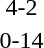<table style="text-align:center">
<tr>
<th width=200></th>
<th width=100></th>
<th width=200></th>
</tr>
<tr>
<td align=right></td>
<td>4-2</td>
<td align=left></td>
</tr>
<tr>
<td align=right></td>
<td>0-14</td>
<td align=left></td>
</tr>
</table>
